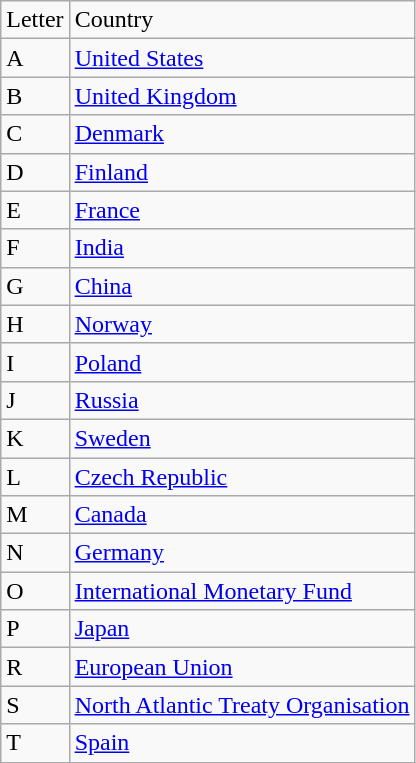<table class="wikitable">
<tr>
<td>Letter</td>
<td>Country</td>
</tr>
<tr>
<td>A</td>
<td><a href='#'>United States</a></td>
</tr>
<tr>
<td>B</td>
<td><a href='#'>United Kingdom</a></td>
</tr>
<tr>
<td>C</td>
<td><a href='#'>Denmark</a></td>
</tr>
<tr>
<td>D</td>
<td><a href='#'>Finland</a></td>
</tr>
<tr>
<td>E</td>
<td><a href='#'>France</a></td>
</tr>
<tr>
<td>F</td>
<td><a href='#'>India</a></td>
</tr>
<tr>
<td>G</td>
<td><a href='#'>China</a></td>
</tr>
<tr>
<td>H</td>
<td><a href='#'>Norway</a></td>
</tr>
<tr>
<td>I</td>
<td><a href='#'>Poland</a></td>
</tr>
<tr>
<td>J</td>
<td><a href='#'>Russia</a></td>
</tr>
<tr>
<td>K</td>
<td><a href='#'>Sweden</a></td>
</tr>
<tr>
<td>L</td>
<td><a href='#'>Czech Republic</a></td>
</tr>
<tr>
<td>M</td>
<td><a href='#'>Canada</a></td>
</tr>
<tr>
<td>N</td>
<td><a href='#'>Germany</a></td>
</tr>
<tr>
<td>O</td>
<td><a href='#'>International Monetary Fund</a></td>
</tr>
<tr>
<td>P</td>
<td><a href='#'>Japan</a></td>
</tr>
<tr>
<td>R</td>
<td><a href='#'>European Union</a></td>
</tr>
<tr>
<td>S</td>
<td><a href='#'>North Atlantic Treaty Organisation</a></td>
</tr>
<tr>
<td>T</td>
<td><a href='#'>Spain</a></td>
</tr>
</table>
